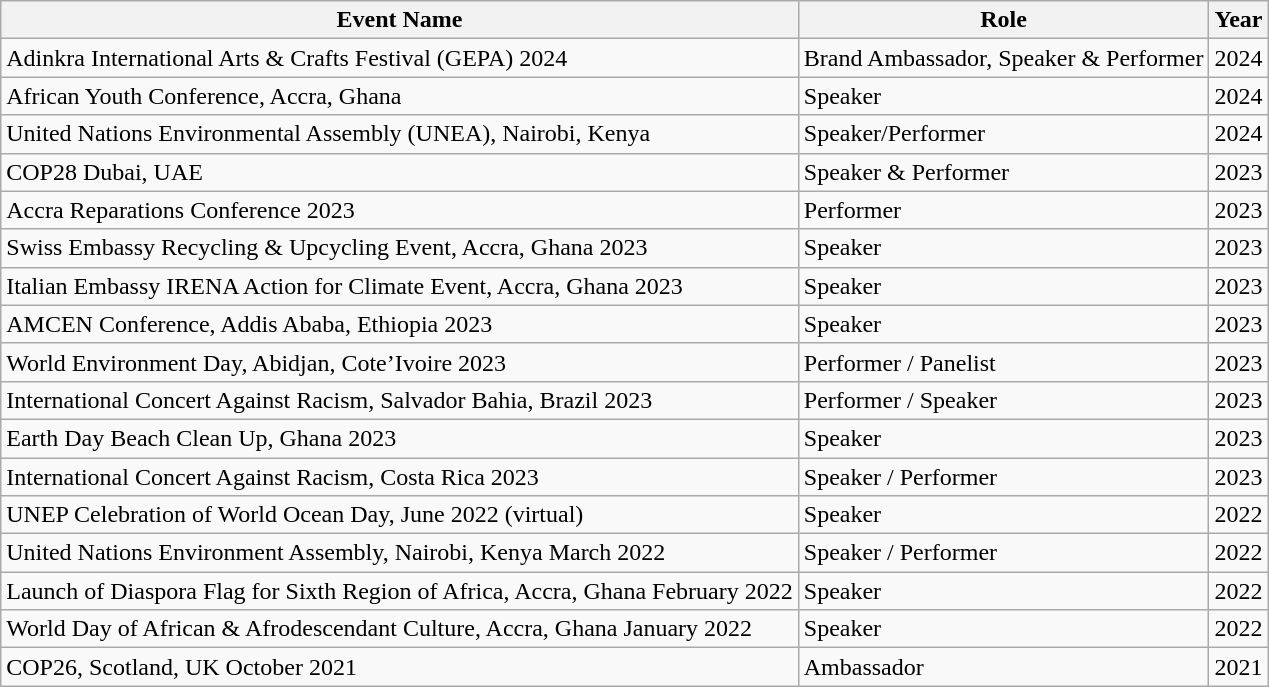<table class="wikitable">
<tr>
<th>Event Name</th>
<th>Role</th>
<th>Year</th>
</tr>
<tr>
<td>Adinkra International Arts & Crafts Festival (GEPA) 2024</td>
<td>Brand Ambassador, Speaker & Performer</td>
<td>2024</td>
</tr>
<tr>
<td>African Youth Conference, Accra, Ghana</td>
<td>Speaker</td>
<td>2024</td>
</tr>
<tr>
<td>United Nations Environmental Assembly (UNEA), Nairobi, Kenya</td>
<td>Speaker/Performer</td>
<td>2024</td>
</tr>
<tr>
<td>COP28 Dubai, UAE</td>
<td>Speaker & Performer</td>
<td>2023</td>
</tr>
<tr>
<td>Accra Reparations Conference 2023</td>
<td>Performer</td>
<td>2023</td>
</tr>
<tr>
<td>Swiss Embassy Recycling & Upcycling Event, Accra, Ghana 2023</td>
<td>Speaker</td>
<td>2023</td>
</tr>
<tr>
<td>Italian Embassy IRENA Action for Climate Event, Accra, Ghana 2023</td>
<td>Speaker</td>
<td>2023</td>
</tr>
<tr>
<td>AMCEN Conference, Addis Ababa, Ethiopia 2023</td>
<td>Speaker</td>
<td>2023</td>
</tr>
<tr>
<td>World Environment Day, Abidjan, Cote’Ivoire 2023</td>
<td>Performer / Panelist</td>
<td>2023</td>
</tr>
<tr>
<td>International Concert Against Racism, Salvador Bahia, Brazil 2023</td>
<td>Performer / Speaker</td>
<td>2023</td>
</tr>
<tr>
<td>Earth Day Beach Clean Up, Ghana 2023</td>
<td>Speaker</td>
<td>2023</td>
</tr>
<tr>
<td>International Concert Against Racism, Costa Rica 2023</td>
<td>Speaker / Performer</td>
<td>2023</td>
</tr>
<tr>
<td>UNEP Celebration of World Ocean Day, June 2022 (virtual)</td>
<td>Speaker</td>
<td>2022</td>
</tr>
<tr>
<td>United Nations Environment Assembly, Nairobi, Kenya March 2022</td>
<td>Speaker / Performer</td>
<td>2022</td>
</tr>
<tr>
<td>Launch of Diaspora Flag for Sixth Region of Africa, Accra, Ghana February 2022</td>
<td>Speaker</td>
<td>2022</td>
</tr>
<tr>
<td>World Day of African & Afrodescendant Culture, Accra, Ghana January 2022</td>
<td>Speaker</td>
<td>2022</td>
</tr>
<tr>
<td>COP26, Scotland, UK October 2021</td>
<td>Ambassador</td>
<td>2021</td>
</tr>
</table>
